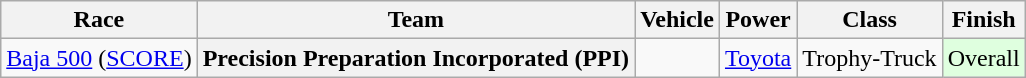<table class="wikitable">
<tr>
<th>Race</th>
<th>Team</th>
<th>Vehicle</th>
<th>Power</th>
<th>Class</th>
<th>Finish</th>
</tr>
<tr>
<td><a href='#'>Baja 500</a> (<a href='#'>SCORE</a>)</td>
<th>Precision Preparation Incorporated (PPI)</th>
<td></td>
<td><a href='#'>Toyota</a></td>
<td align=center>Trophy-Truck</td>
<td align=center style="background:#DFFFDF;">Overall</td>
</tr>
</table>
